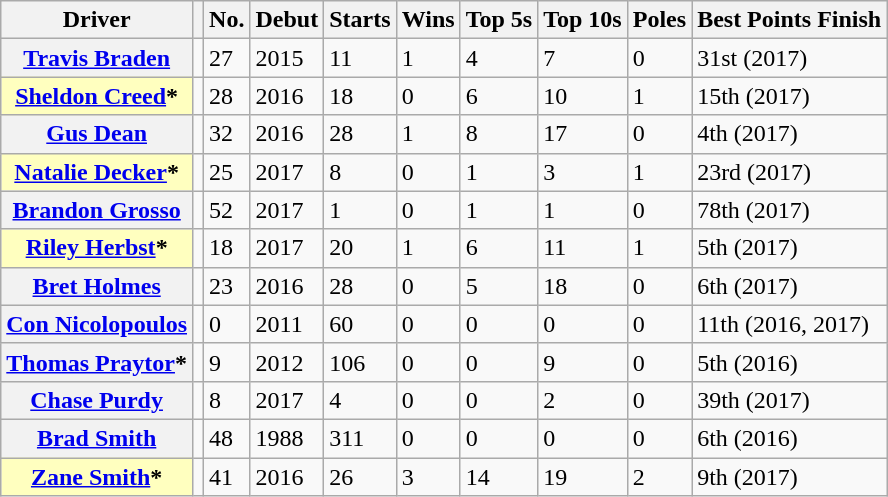<table class="wikitable sortable sortable" style="font-size: 100%;">
<tr>
<th>Driver</th>
<th></th>
<th>No.</th>
<th>Debut</th>
<th>Starts</th>
<th>Wins</th>
<th>Top 5s</th>
<th>Top 10s</th>
<th>Poles</th>
<th>Best Points Finish</th>
</tr>
<tr>
<th><a href='#'>Travis Braden</a></th>
<td></td>
<td>27</td>
<td>2015</td>
<td>11</td>
<td>1</td>
<td>4</td>
<td>7</td>
<td>0</td>
<td>31st (2017)</td>
</tr>
<tr>
<th style="background-color:#FFFFBF"><a href='#'>Sheldon Creed</a>*</th>
<td></td>
<td>28</td>
<td>2016</td>
<td>18</td>
<td>0</td>
<td>6</td>
<td>10</td>
<td>1</td>
<td>15th (2017)</td>
</tr>
<tr>
<th><a href='#'>Gus Dean</a></th>
<td></td>
<td>32</td>
<td>2016</td>
<td>28</td>
<td>1</td>
<td>8</td>
<td>17</td>
<td>0</td>
<td>4th (2017)</td>
</tr>
<tr>
<th style="background-color:#FFFFBF"><a href='#'>Natalie Decker</a>*</th>
<td></td>
<td>25</td>
<td>2017</td>
<td>8</td>
<td>0</td>
<td>1</td>
<td>3</td>
<td>1</td>
<td>23rd (2017)</td>
</tr>
<tr>
<th><a href='#'>Brandon Grosso</a></th>
<td></td>
<td>52</td>
<td>2017</td>
<td>1</td>
<td>0</td>
<td>1</td>
<td>1</td>
<td>0</td>
<td>78th (2017)</td>
</tr>
<tr>
<th style="background-color:#FFFFBF"><a href='#'>Riley Herbst</a>*</th>
<td></td>
<td>18</td>
<td>2017</td>
<td>20</td>
<td>1</td>
<td>6</td>
<td>11</td>
<td>1</td>
<td>5th (2017)</td>
</tr>
<tr>
<th><a href='#'>Bret Holmes</a></th>
<td></td>
<td>23</td>
<td>2016</td>
<td>28</td>
<td>0</td>
<td>5</td>
<td>18</td>
<td>0</td>
<td>6th (2017)</td>
</tr>
<tr>
<th><a href='#'>Con Nicolopoulos</a></th>
<td></td>
<td>0</td>
<td>2011</td>
<td>60</td>
<td>0</td>
<td>0</td>
<td>0</td>
<td>0</td>
<td>11th (2016, 2017)</td>
</tr>
<tr>
<th><a href='#'>Thomas Praytor</a>*</th>
<td></td>
<td>9</td>
<td>2012</td>
<td>106</td>
<td>0</td>
<td>0</td>
<td>9</td>
<td>0</td>
<td>5th (2016)</td>
</tr>
<tr>
<th><a href='#'>Chase Purdy</a></th>
<td></td>
<td>8</td>
<td>2017</td>
<td>4</td>
<td>0</td>
<td>0</td>
<td>2</td>
<td>0</td>
<td>39th (2017)</td>
</tr>
<tr>
<th><a href='#'>Brad Smith</a></th>
<td></td>
<td>48</td>
<td>1988</td>
<td>311</td>
<td>0</td>
<td>0</td>
<td>0</td>
<td>0</td>
<td>6th (2016)</td>
</tr>
<tr>
<th style="background-color:#FFFFBF"><a href='#'>Zane Smith</a>*</th>
<td></td>
<td>41</td>
<td>2016</td>
<td>26</td>
<td>3</td>
<td>14</td>
<td>19</td>
<td>2</td>
<td>9th (2017)</td>
</tr>
</table>
